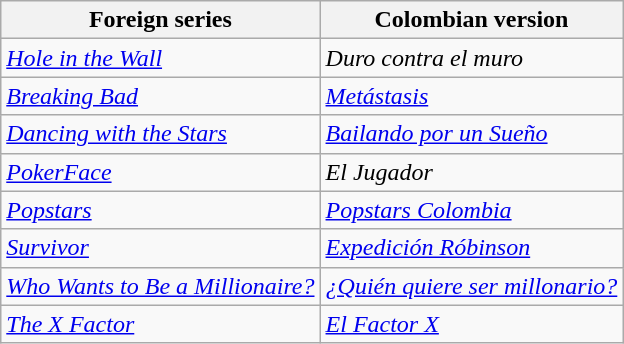<table class="wikitable sortable">
<tr>
<th>Foreign series</th>
<th>Colombian version</th>
</tr>
<tr>
<td><em><a href='#'>Hole in the Wall</a></em></td>
<td><em>Duro contra el muro</em></td>
</tr>
<tr>
<td><em><a href='#'>Breaking Bad</a></em></td>
<td><em><a href='#'>Metástasis</a></em></td>
</tr>
<tr>
<td><em><a href='#'>Dancing with the Stars</a></em></td>
<td><em><a href='#'>Bailando por un Sueño</a></em></td>
</tr>
<tr>
<td><em><a href='#'>PokerFace</a></em></td>
<td><em>El Jugador</em></td>
</tr>
<tr>
<td><em><a href='#'>Popstars</a></em></td>
<td><em><a href='#'>Popstars Colombia</a></em></td>
</tr>
<tr>
<td><em><a href='#'>Survivor</a></em></td>
<td><em><a href='#'>Expedición Róbinson</a></em></td>
</tr>
<tr>
<td><em><a href='#'>Who Wants to Be a Millionaire?</a></em></td>
<td><em><a href='#'>¿Quién quiere ser millonario?</a></em></td>
</tr>
<tr>
<td><em><a href='#'>The X Factor</a></em></td>
<td><em><a href='#'>El Factor X</a></em></td>
</tr>
</table>
